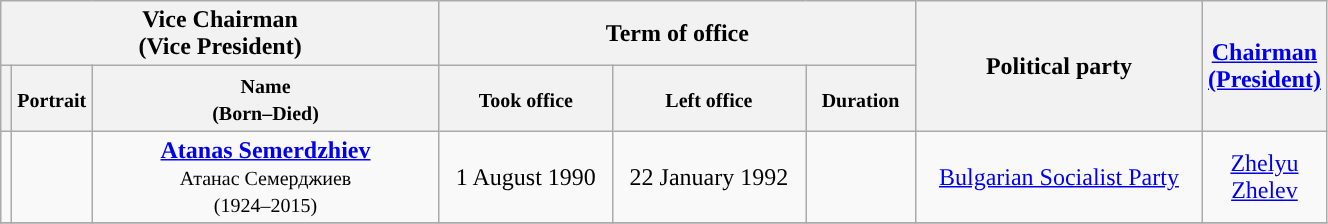<table class="wikitable" style="text-align:center; width:70%">
<tr>
<th width=35% colspan=3>Vice Chairman<br>(Vice President)</th>
<th width=40% colspan=3>Term of office</th>
<th width=25% rowspan=2>Political party</th>
<th width=25% rowspan=2><a href='#'>Chairman<br>(President)</a></th>
</tr>
<tr>
<th></th>
<th><small>Portrait</small></th>
<th width=30%><small>Name<br>(Born–Died)</small></th>
<th><small>Took office</small></th>
<th><small>Left office</small></th>
<th><small>Duration</small></th>
</tr>
<tr>
<td style="background:"></td>
<td></td>
<td><strong><a href='#'>Atanas Semerdzhiev</a></strong><br><small>Атанас Семерджиев<br>(1924–2015)</small></td>
<td>1 August 1990</td>
<td>22 January 1992</td>
<td></td>
<td><a href='#'>Bulgarian Socialist Party</a></td>
<td><a href='#'>Zhelyu Zhelev</a></td>
</tr>
<tr>
</tr>
</table>
